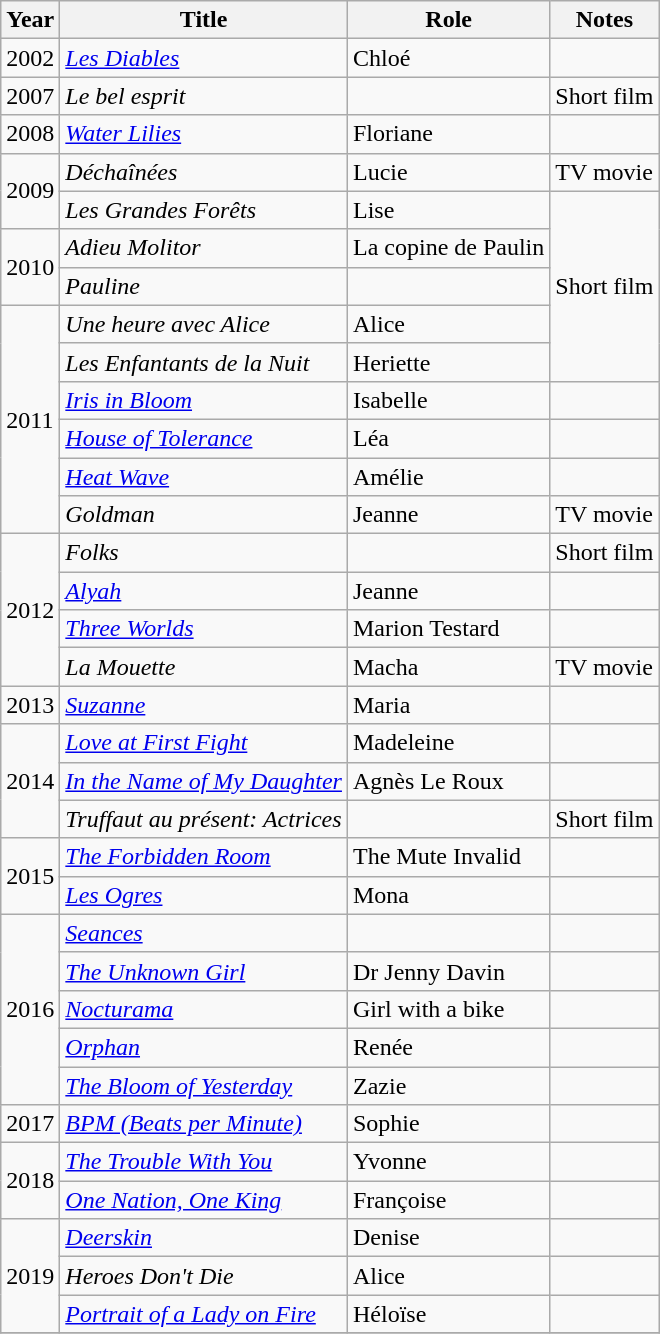<table class="wikitable sortable">
<tr>
<th>Year</th>
<th>Title</th>
<th>Role</th>
<th class="unsortable">Notes</th>
</tr>
<tr>
<td>2002</td>
<td><em><a href='#'>Les Diables</a></em></td>
<td>Chloé</td>
<td></td>
</tr>
<tr>
<td>2007</td>
<td><em>Le bel esprit</em></td>
<td></td>
<td>Short film</td>
</tr>
<tr>
<td>2008</td>
<td><em><a href='#'>Water Lilies</a></em></td>
<td>Floriane</td>
<td></td>
</tr>
<tr>
<td rowspan="2">2009</td>
<td><em>Déchaînées</em></td>
<td>Lucie</td>
<td>TV movie</td>
</tr>
<tr>
<td><em>Les Grandes Forêts</em></td>
<td>Lise</td>
<td rowspan="5">Short film</td>
</tr>
<tr>
<td rowspan="2">2010</td>
<td><em>Adieu Molitor</em></td>
<td>La copine de Paulin</td>
</tr>
<tr>
<td><em>Pauline</em></td>
<td></td>
</tr>
<tr>
<td rowspan="6">2011</td>
<td><em>Une heure avec Alice</em></td>
<td>Alice</td>
</tr>
<tr>
<td><em>Les Enfantants de la Nuit</em></td>
<td>Heriette</td>
</tr>
<tr>
<td><em><a href='#'>Iris in Bloom</a></em></td>
<td>Isabelle</td>
<td></td>
</tr>
<tr>
<td><em><a href='#'>House of Tolerance</a></em></td>
<td>Léa</td>
<td></td>
</tr>
<tr>
<td><em><a href='#'>Heat Wave</a></em></td>
<td>Amélie</td>
<td></td>
</tr>
<tr>
<td><em>Goldman</em></td>
<td>Jeanne</td>
<td>TV movie</td>
</tr>
<tr>
<td rowspan="4">2012</td>
<td><em>Folks</em></td>
<td></td>
<td>Short film</td>
</tr>
<tr>
<td><em><a href='#'>Alyah</a></em></td>
<td>Jeanne</td>
<td></td>
</tr>
<tr>
<td><em><a href='#'>Three Worlds</a></em></td>
<td>Marion Testard</td>
<td></td>
</tr>
<tr>
<td><em>La Mouette</em></td>
<td>Macha</td>
<td>TV movie</td>
</tr>
<tr>
<td>2013</td>
<td><em><a href='#'>Suzanne</a></em></td>
<td>Maria</td>
<td></td>
</tr>
<tr>
<td rowspan="3">2014</td>
<td><em><a href='#'>Love at First Fight</a></em></td>
<td>Madeleine</td>
<td></td>
</tr>
<tr>
<td><em><a href='#'>In the Name of My Daughter</a></em></td>
<td>Agnès Le Roux</td>
<td></td>
</tr>
<tr>
<td><em>Truffaut au présent: Actrices</em></td>
<td></td>
<td>Short film</td>
</tr>
<tr>
<td rowspan="2">2015</td>
<td><em><a href='#'>The Forbidden Room</a></em></td>
<td>The Mute Invalid</td>
<td></td>
</tr>
<tr>
<td><em><a href='#'>Les Ogres</a></em></td>
<td>Mona</td>
<td></td>
</tr>
<tr>
<td rowspan="5">2016</td>
<td><em><a href='#'>Seances</a></em></td>
<td></td>
<td></td>
</tr>
<tr>
<td><em><a href='#'>The Unknown Girl</a></em></td>
<td>Dr Jenny Davin</td>
<td></td>
</tr>
<tr>
<td><em><a href='#'>Nocturama</a></em></td>
<td>Girl with a bike</td>
<td></td>
</tr>
<tr>
<td><em><a href='#'>Orphan</a></em></td>
<td>Renée</td>
<td></td>
</tr>
<tr>
<td><em><a href='#'>The Bloom of Yesterday</a></em></td>
<td>Zazie</td>
<td></td>
</tr>
<tr>
<td>2017</td>
<td><em><a href='#'>BPM (Beats per Minute)</a></em></td>
<td>Sophie</td>
<td></td>
</tr>
<tr>
<td rowspan="2">2018</td>
<td><em><a href='#'>The Trouble With You</a></em></td>
<td>Yvonne</td>
<td></td>
</tr>
<tr>
<td><em><a href='#'>One Nation, One King</a></em></td>
<td>Françoise</td>
<td></td>
</tr>
<tr>
<td rowspan="3">2019</td>
<td><em><a href='#'>Deerskin</a></em></td>
<td>Denise</td>
<td></td>
</tr>
<tr>
<td><em>Heroes Don't Die</em></td>
<td>Alice</td>
<td></td>
</tr>
<tr>
<td><em><a href='#'>Portrait of a Lady on Fire</a></em></td>
<td>Héloïse</td>
<td></td>
</tr>
<tr>
</tr>
</table>
